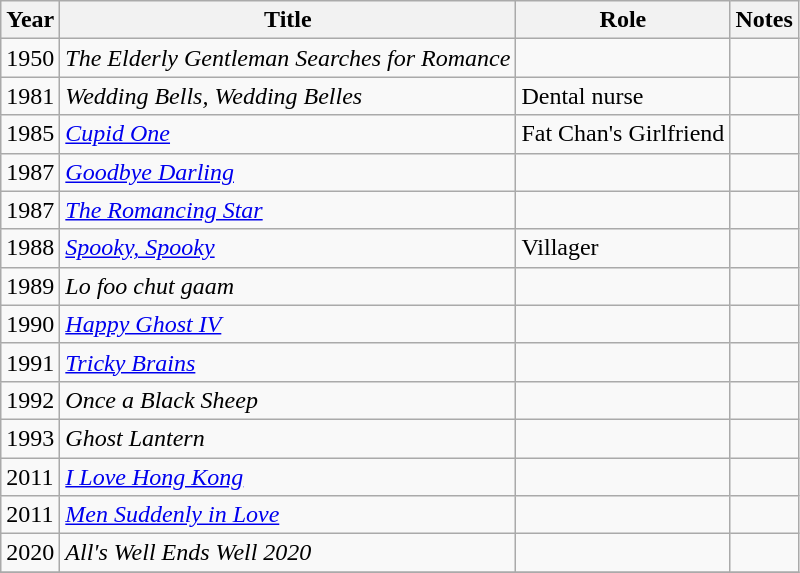<table class="wikitable sortable">
<tr>
<th>Year</th>
<th>Title</th>
<th>Role</th>
<th>Notes</th>
</tr>
<tr>
<td>1950</td>
<td><em>The Elderly Gentleman Searches for Romance</em></td>
<td></td>
<td></td>
</tr>
<tr>
<td>1981</td>
<td><em>Wedding Bells, Wedding Belles</em></td>
<td>Dental nurse</td>
<td></td>
</tr>
<tr>
<td>1985</td>
<td><em><a href='#'>Cupid One</a></em></td>
<td>Fat Chan's Girlfriend</td>
<td></td>
</tr>
<tr>
<td>1987</td>
<td><em><a href='#'>Goodbye Darling</a></em></td>
<td></td>
<td></td>
</tr>
<tr>
<td>1987</td>
<td><em><a href='#'>The Romancing Star</a></em></td>
<td></td>
<td></td>
</tr>
<tr>
<td>1988</td>
<td><em><a href='#'>Spooky, Spooky</a></em></td>
<td>Villager</td>
<td></td>
</tr>
<tr>
<td>1989</td>
<td><em>Lo foo chut gaam</em></td>
<td></td>
<td></td>
</tr>
<tr>
<td>1990</td>
<td><em><a href='#'>Happy Ghost IV</a></em></td>
<td></td>
<td></td>
</tr>
<tr>
<td>1991</td>
<td><em><a href='#'>Tricky Brains</a></em></td>
<td></td>
<td></td>
</tr>
<tr>
<td>1992</td>
<td><em>Once a Black Sheep</em></td>
<td></td>
<td></td>
</tr>
<tr>
<td>1993</td>
<td><em>Ghost Lantern</em></td>
<td></td>
<td></td>
</tr>
<tr>
<td>2011</td>
<td><em><a href='#'>I Love Hong Kong</a></em></td>
<td></td>
<td></td>
</tr>
<tr>
<td>2011</td>
<td><em><a href='#'>Men Suddenly in Love</a></em></td>
<td></td>
<td></td>
</tr>
<tr>
<td>2020</td>
<td><em>All's Well Ends Well 2020</em></td>
<td></td>
<td></td>
</tr>
<tr>
</tr>
</table>
